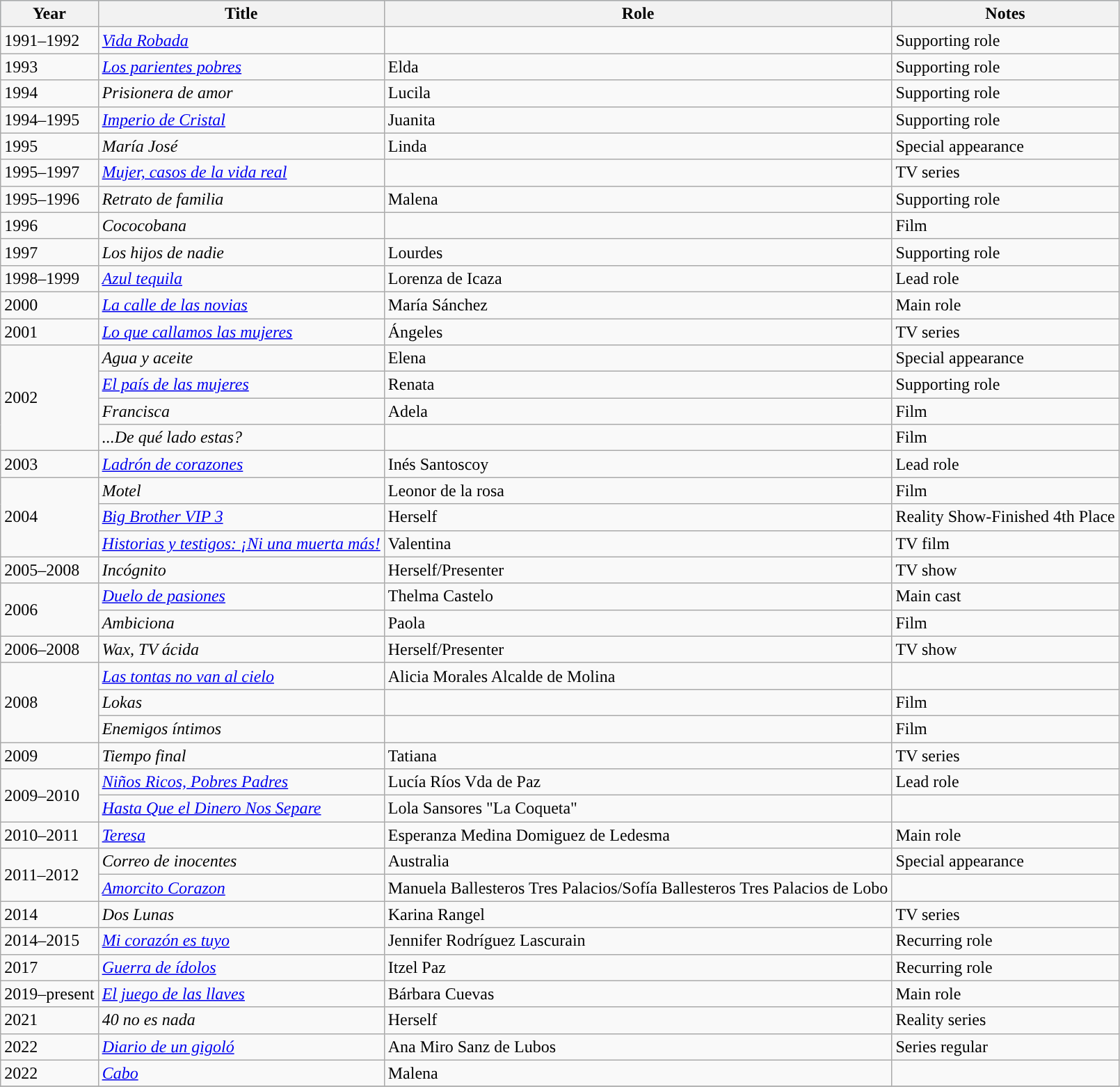<table class="wikitable">
<tr style="background:#b0c4de;">
<th>Year</th>
<th>Title</th>
<th>Role</th>
<th>Notes</th>
</tr>
<tr>
<td>1991–1992</td>
<td><em><a href='#'>Vida Robada</a></em></td>
<td></td>
<td>Supporting role</td>
</tr>
<tr>
<td>1993</td>
<td><em><a href='#'>Los parientes pobres</a></em></td>
<td>Elda</td>
<td>Supporting role</td>
</tr>
<tr>
<td>1994</td>
<td><em>Prisionera de amor</em></td>
<td>Lucila</td>
<td>Supporting role</td>
</tr>
<tr>
<td>1994–1995</td>
<td><em><a href='#'>Imperio de Cristal</a></em></td>
<td>Juanita</td>
<td>Supporting role</td>
</tr>
<tr>
<td>1995</td>
<td><em>María José</em></td>
<td>Linda</td>
<td>Special appearance</td>
</tr>
<tr>
<td>1995–1997</td>
<td><em><a href='#'>Mujer, casos de la vida real</a></em></td>
<td></td>
<td>TV series</td>
</tr>
<tr>
<td>1995–1996</td>
<td><em>Retrato de familia</em></td>
<td>Malena</td>
<td>Supporting role</td>
</tr>
<tr>
<td>1996</td>
<td><em>Cococobana</em></td>
<td></td>
<td>Film</td>
</tr>
<tr>
<td>1997</td>
<td><em>Los hijos de nadie</em></td>
<td>Lourdes</td>
<td>Supporting role</td>
</tr>
<tr>
<td>1998–1999</td>
<td><em><a href='#'>Azul tequila</a></em></td>
<td>Lorenza de Icaza</td>
<td>Lead role</td>
</tr>
<tr>
<td>2000</td>
<td><em><a href='#'>La calle de las novias</a></em></td>
<td>María Sánchez</td>
<td>Main role</td>
</tr>
<tr>
<td>2001</td>
<td><em><a href='#'>Lo que callamos las mujeres</a></em></td>
<td>Ángeles</td>
<td>TV series</td>
</tr>
<tr>
<td rowspan=4>2002</td>
<td><em>Agua y aceite</em></td>
<td>Elena</td>
<td>Special appearance</td>
</tr>
<tr>
<td><em><a href='#'>El país de las mujeres</a></em></td>
<td>Renata</td>
<td>Supporting role</td>
</tr>
<tr>
<td><em>Francisca</em></td>
<td>Adela</td>
<td>Film</td>
</tr>
<tr>
<td><em>...De qué lado estas?</em></td>
<td></td>
<td>Film</td>
</tr>
<tr>
<td>2003</td>
<td><em><a href='#'>Ladrón de corazones</a></em></td>
<td>Inés Santoscoy</td>
<td>Lead role</td>
</tr>
<tr>
<td rowspan=3>2004</td>
<td><em>Motel</em></td>
<td>Leonor de la rosa</td>
<td>Film</td>
</tr>
<tr>
<td><em><a href='#'>Big Brother VIP 3</a></em></td>
<td>Herself</td>
<td>Reality Show-Finished 4th Place</td>
</tr>
<tr>
<td><em><a href='#'>Historias y testigos: ¡Ni una muerta más!</a></em></td>
<td>Valentina</td>
<td>TV film</td>
</tr>
<tr>
<td>2005–2008</td>
<td><em>Incógnito</em></td>
<td>Herself/Presenter</td>
<td>TV show</td>
</tr>
<tr>
<td rowspan=2>2006</td>
<td><em><a href='#'>Duelo de pasiones</a></em></td>
<td>Thelma Castelo</td>
<td>Main cast</td>
</tr>
<tr>
<td><em>Ambiciona</em></td>
<td>Paola</td>
<td>Film</td>
</tr>
<tr>
<td>2006–2008</td>
<td><em>Wax, TV ácida</em></td>
<td>Herself/Presenter</td>
<td>TV show</td>
</tr>
<tr>
<td rowspan=3>2008</td>
<td><em><a href='#'>Las tontas no van al cielo</a></em></td>
<td>Alicia Morales Alcalde de Molina</td>
<td></td>
</tr>
<tr>
<td><em>Lokas</em></td>
<td></td>
<td>Film</td>
</tr>
<tr>
<td><em>Enemigos íntimos</em></td>
<td></td>
<td>Film</td>
</tr>
<tr>
<td>2009</td>
<td><em>Tiempo final</em></td>
<td>Tatiana</td>
<td>TV series</td>
</tr>
<tr>
<td rowspan=2>2009–2010</td>
<td><em><a href='#'>Niños Ricos, Pobres Padres</a></em></td>
<td>Lucía Ríos Vda de Paz</td>
<td>Lead role</td>
</tr>
<tr>
<td><em><a href='#'>Hasta Que el Dinero Nos Separe</a></em></td>
<td>Lola Sansores "La Coqueta"</td>
<td></td>
</tr>
<tr>
<td>2010–2011</td>
<td><em><a href='#'>Teresa</a></em></td>
<td>Esperanza Medina Domiguez de Ledesma</td>
<td>Main role</td>
</tr>
<tr>
<td rowspan=2>2011–2012</td>
<td><em>Correo de inocentes</em></td>
<td>Australia</td>
<td>Special appearance</td>
</tr>
<tr>
<td><em><a href='#'>Amorcito Corazon</a></em></td>
<td>Manuela Ballesteros Tres Palacios/Sofía Ballesteros Tres Palacios de Lobo</td>
<td></td>
</tr>
<tr>
<td>2014</td>
<td><em>Dos Lunas</em></td>
<td>Karina Rangel</td>
<td>TV series</td>
</tr>
<tr>
<td>2014–2015</td>
<td><em><a href='#'>Mi corazón es tuyo</a></em></td>
<td>Jennifer Rodríguez Lascurain</td>
<td>Recurring role</td>
</tr>
<tr>
<td>2017</td>
<td><em><a href='#'>Guerra de ídolos</a></em></td>
<td>Itzel Paz</td>
<td>Recurring role</td>
</tr>
<tr>
<td>2019–present</td>
<td><em><a href='#'>El juego de las llaves</a></em></td>
<td>Bárbara Cuevas</td>
<td>Main role</td>
</tr>
<tr>
<td>2021</td>
<td><em>40 no es nada</em></td>
<td>Herself</td>
<td>Reality series</td>
</tr>
<tr>
<td>2022</td>
<td><em><a href='#'>Diario de un gigoló</a></em></td>
<td>Ana Miro Sanz de Lubos</td>
<td>Series regular</td>
</tr>
<tr>
<td>2022</td>
<td><em><a href='#'>Cabo</a></em></td>
<td>Malena</td>
<td></td>
</tr>
<tr>
</tr>
</table>
